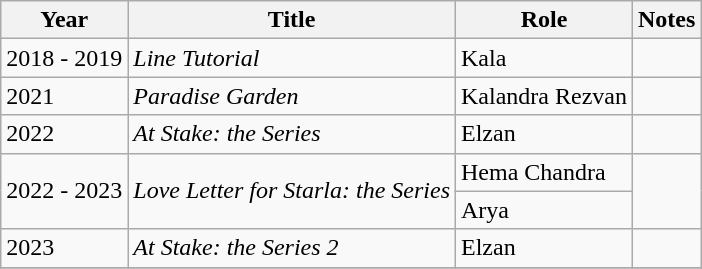<table class="wikitable unsortable">
<tr>
<th>Year</th>
<th>Title</th>
<th>Role</th>
<th>Notes</th>
</tr>
<tr>
<td>2018 - 2019</td>
<td><em>Line Tutorial</em></td>
<td>Kala</td>
<td></td>
</tr>
<tr>
<td>2021</td>
<td><em>Paradise Garden</em></td>
<td>Kalandra Rezvan</td>
<td></td>
</tr>
<tr>
<td>2022</td>
<td><em>At Stake: the Series</em></td>
<td>Elzan</td>
<td></td>
</tr>
<tr>
<td rowspan="2">2022 - 2023</td>
<td rowspan="2"><em>Love Letter for Starla: the Series</em></td>
<td>Hema Chandra</td>
<td rowspan="2"></td>
</tr>
<tr>
<td>Arya</td>
</tr>
<tr>
<td>2023</td>
<td><em>At Stake: the Series 2</em></td>
<td>Elzan</td>
<td></td>
</tr>
<tr>
</tr>
</table>
